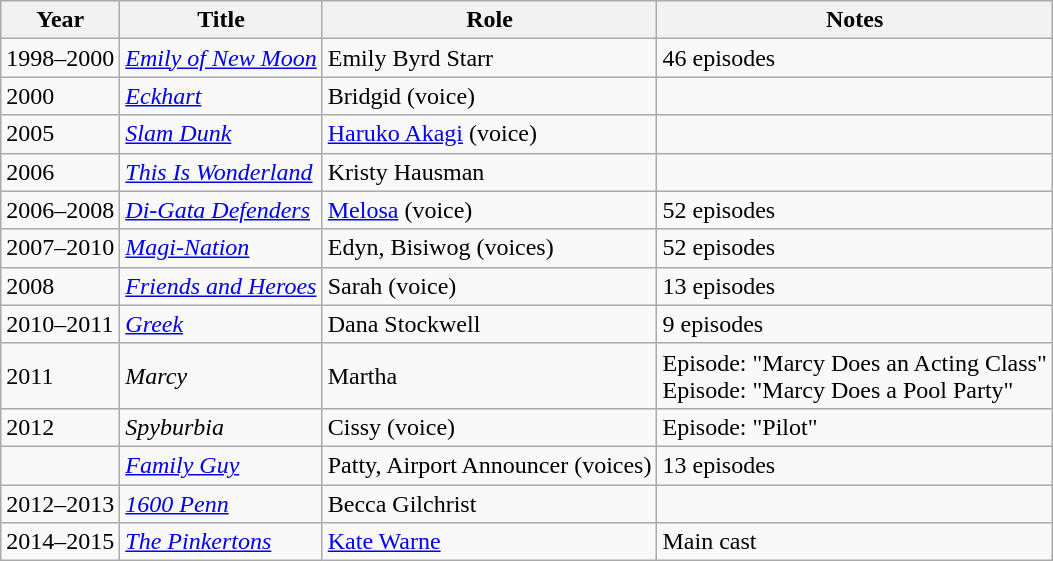<table class="wikitable sortable">
<tr>
<th>Year</th>
<th>Title</th>
<th>Role</th>
<th class="unsortable">Notes</th>
</tr>
<tr>
<td>1998–2000</td>
<td><em><a href='#'>Emily of New Moon</a></em></td>
<td>Emily Byrd Starr</td>
<td>46 episodes</td>
</tr>
<tr>
<td>2000</td>
<td><em><a href='#'>Eckhart</a></em></td>
<td>Bridgid (voice)</td>
<td></td>
</tr>
<tr>
<td>2005</td>
<td><em><a href='#'>Slam Dunk</a></em></td>
<td><a href='#'>Haruko Akagi</a> (voice)</td>
<td></td>
</tr>
<tr>
<td>2006</td>
<td><em><a href='#'>This Is Wonderland</a></em></td>
<td>Kristy Hausman</td>
<td></td>
</tr>
<tr>
<td>2006–2008</td>
<td><em><a href='#'>Di-Gata Defenders</a></em></td>
<td><a href='#'>Melosa</a> (voice)</td>
<td>52 episodes</td>
</tr>
<tr>
<td>2007–2010</td>
<td><em><a href='#'>Magi-Nation</a></em></td>
<td>Edyn, Bisiwog (voices)</td>
<td>52 episodes</td>
</tr>
<tr>
<td>2008</td>
<td><em><a href='#'>Friends and Heroes</a></em></td>
<td>Sarah (voice)</td>
<td>13 episodes</td>
</tr>
<tr>
<td>2010–2011</td>
<td><em><a href='#'>Greek</a></em></td>
<td>Dana Stockwell</td>
<td>9 episodes</td>
</tr>
<tr>
<td>2011</td>
<td><em>Marcy</em></td>
<td>Martha</td>
<td>Episode: "Marcy Does an Acting Class"<br>Episode: "Marcy Does a Pool Party"</td>
</tr>
<tr>
<td>2012</td>
<td><em>Spyburbia</em></td>
<td>Cissy (voice)</td>
<td>Episode: "Pilot"</td>
</tr>
<tr>
<td></td>
<td><em><a href='#'>Family Guy</a></em></td>
<td>Patty, Airport Announcer (voices)</td>
<td>13 episodes</td>
</tr>
<tr>
<td>2012–2013</td>
<td><em><a href='#'>1600 Penn</a></em></td>
<td>Becca Gilchrist</td>
<td></td>
</tr>
<tr>
<td>2014–2015</td>
<td data-sort-value="Pinkertons, The"><em><a href='#'>The Pinkertons</a></em></td>
<td><a href='#'>Kate Warne</a></td>
<td>Main cast</td>
</tr>
</table>
